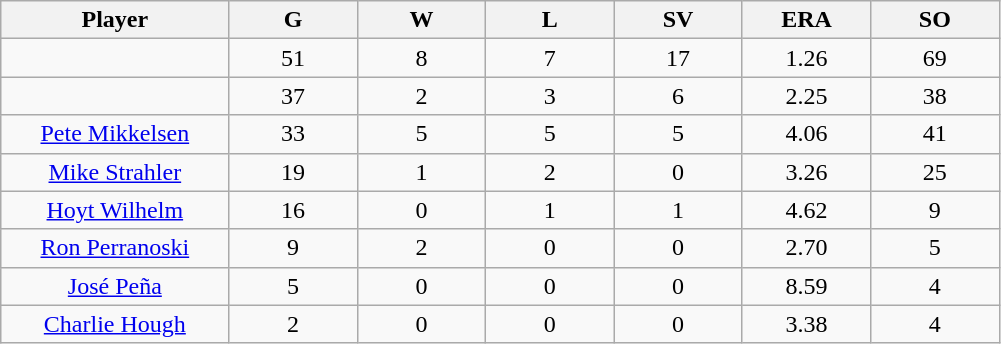<table class="wikitable sortable">
<tr>
<th bgcolor="#DDDDFF" width="16%">Player</th>
<th bgcolor="#DDDDFF" width="9%">G</th>
<th bgcolor="#DDDDFF" width="9%">W</th>
<th bgcolor="#DDDDFF" width="9%">L</th>
<th bgcolor="#DDDDFF" width="9%">SV</th>
<th bgcolor="#DDDDFF" width="9%">ERA</th>
<th bgcolor="#DDDDFF" width="9%">SO</th>
</tr>
<tr align="center">
<td></td>
<td>51</td>
<td>8</td>
<td>7</td>
<td>17</td>
<td>1.26</td>
<td>69</td>
</tr>
<tr align="center">
<td></td>
<td>37</td>
<td>2</td>
<td>3</td>
<td>6</td>
<td>2.25</td>
<td>38</td>
</tr>
<tr align="center">
<td><a href='#'>Pete Mikkelsen</a></td>
<td>33</td>
<td>5</td>
<td>5</td>
<td>5</td>
<td>4.06</td>
<td>41</td>
</tr>
<tr align=center>
<td><a href='#'>Mike Strahler</a></td>
<td>19</td>
<td>1</td>
<td>2</td>
<td>0</td>
<td>3.26</td>
<td>25</td>
</tr>
<tr align=center>
<td><a href='#'>Hoyt Wilhelm</a></td>
<td>16</td>
<td>0</td>
<td>1</td>
<td>1</td>
<td>4.62</td>
<td>9</td>
</tr>
<tr align=center>
<td><a href='#'>Ron Perranoski</a></td>
<td>9</td>
<td>2</td>
<td>0</td>
<td>0</td>
<td>2.70</td>
<td>5</td>
</tr>
<tr align=center>
<td><a href='#'>José Peña</a></td>
<td>5</td>
<td>0</td>
<td>0</td>
<td>0</td>
<td>8.59</td>
<td>4</td>
</tr>
<tr align=center>
<td><a href='#'>Charlie Hough</a></td>
<td>2</td>
<td>0</td>
<td>0</td>
<td>0</td>
<td>3.38</td>
<td>4</td>
</tr>
</table>
